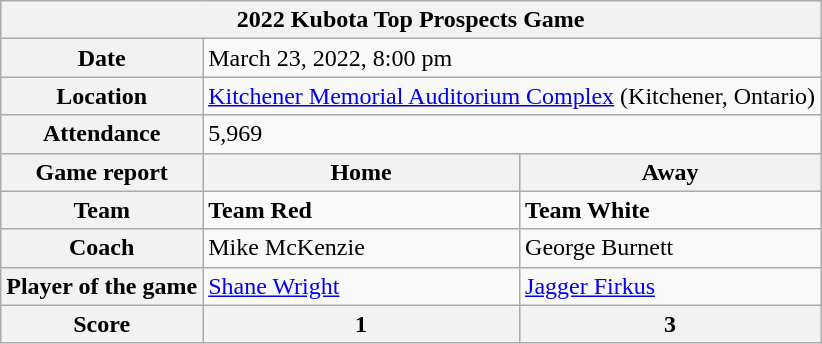<table class="wikitable">
<tr>
<th colspan="3">2022 Kubota Top Prospects Game</th>
</tr>
<tr>
<th>Date</th>
<td colspan="2">March 23, 2022, 8:00 pm</td>
</tr>
<tr>
<th>Location</th>
<td colspan="2"><a href='#'>Kitchener Memorial Auditorium Complex</a> (Kitchener, Ontario)</td>
</tr>
<tr>
<th>Attendance</th>
<td colspan="2">5,969</td>
</tr>
<tr>
<th>Game report</th>
<th>Home</th>
<th>Away</th>
</tr>
<tr>
<th>Team</th>
<td><strong>Team Red</strong></td>
<td><strong>Team White</strong></td>
</tr>
<tr>
<th>Coach</th>
<td>Mike McKenzie</td>
<td>George Burnett</td>
</tr>
<tr>
<th>Player of the game</th>
<td><a href='#'>Shane Wright</a></td>
<td><a href='#'>Jagger Firkus</a></td>
</tr>
<tr>
<th>Score</th>
<th>1</th>
<th>3</th>
</tr>
</table>
